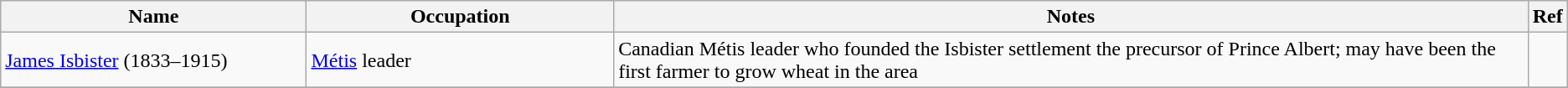<table class="wikitable sortable">
<tr align=left>
<th style="width:20%;">Name</th>
<th style="width:20%;">Occupation</th>
<th style="width:60%;">Notes</th>
<th style="width:20%;">Ref</th>
</tr>
<tr>
<td><a href='#'>James Isbister</a> (1833–1915)</td>
<td><a href='#'>Métis</a> leader</td>
<td>Canadian Métis leader who founded the Isbister settlement the precursor of Prince Albert; may have been the first farmer to grow wheat in the area</td>
<td></td>
</tr>
<tr>
</tr>
</table>
